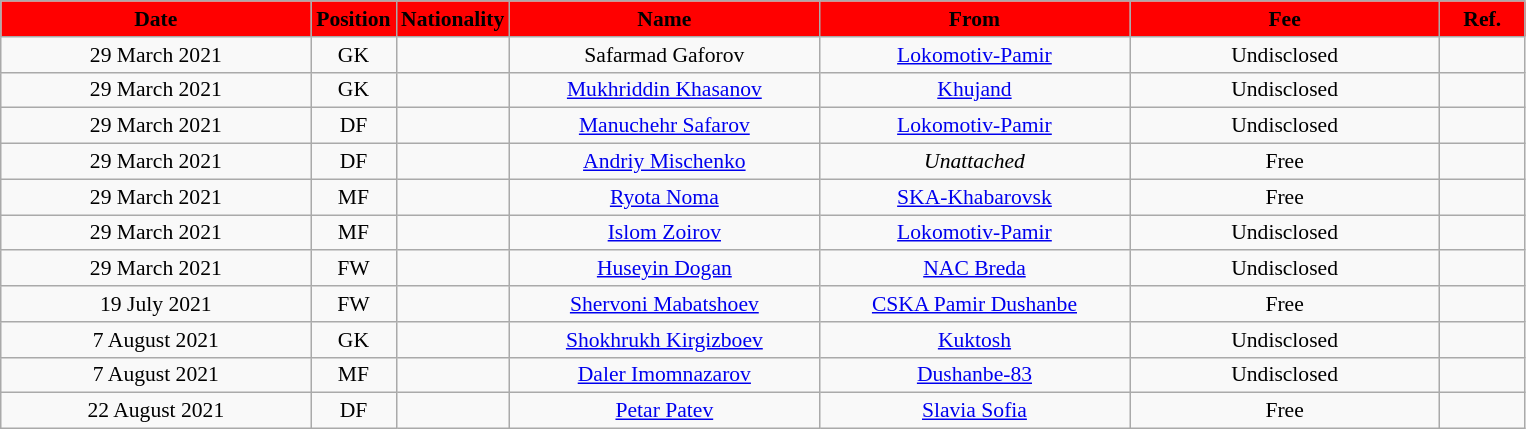<table class="wikitable"  style="text-align:center; font-size:90%; ">
<tr>
<th style="background:#FF0000; color:#000000; width:200px;">Date</th>
<th style="background:#FF0000; color:#000000; width:50px;">Position</th>
<th style="background:#FF0000; color:#000000; width:50px;">Nationality</th>
<th style="background:#FF0000; color:#000000; width:200px;">Name</th>
<th style="background:#FF0000; color:#000000; width:200px;">From</th>
<th style="background:#FF0000; color:#000000; width:200px;">Fee</th>
<th style="background:#FF0000; color:#000000; width:50px;">Ref.</th>
</tr>
<tr>
<td>29 March 2021</td>
<td>GK</td>
<td></td>
<td>Safarmad Gaforov</td>
<td><a href='#'>Lokomotiv-Pamir</a></td>
<td>Undisclosed</td>
<td></td>
</tr>
<tr>
<td>29 March 2021</td>
<td>GK</td>
<td></td>
<td><a href='#'>Mukhriddin Khasanov</a></td>
<td><a href='#'>Khujand</a></td>
<td>Undisclosed</td>
<td></td>
</tr>
<tr>
<td>29 March 2021</td>
<td>DF</td>
<td></td>
<td><a href='#'>Manuchehr Safarov</a></td>
<td><a href='#'>Lokomotiv-Pamir</a></td>
<td>Undisclosed</td>
<td></td>
</tr>
<tr>
<td>29 March 2021</td>
<td>DF</td>
<td></td>
<td><a href='#'>Andriy Mischenko</a></td>
<td><em>Unattached</em></td>
<td>Free</td>
<td></td>
</tr>
<tr>
<td>29 March 2021</td>
<td>MF</td>
<td></td>
<td><a href='#'>Ryota Noma</a></td>
<td><a href='#'>SKA-Khabarovsk</a></td>
<td>Free</td>
<td></td>
</tr>
<tr>
<td>29 March 2021</td>
<td>MF</td>
<td></td>
<td><a href='#'>Islom Zoirov</a></td>
<td><a href='#'>Lokomotiv-Pamir</a></td>
<td>Undisclosed</td>
<td></td>
</tr>
<tr>
<td>29 March 2021</td>
<td>FW</td>
<td></td>
<td><a href='#'>Huseyin Dogan</a></td>
<td><a href='#'>NAC Breda</a></td>
<td>Undisclosed</td>
<td></td>
</tr>
<tr>
<td>19 July 2021</td>
<td>FW</td>
<td></td>
<td><a href='#'>Shervoni Mabatshoev</a></td>
<td><a href='#'>CSKA Pamir Dushanbe</a></td>
<td>Free</td>
<td></td>
</tr>
<tr>
<td>7 August 2021</td>
<td>GK</td>
<td></td>
<td><a href='#'>Shokhrukh Kirgizboev</a></td>
<td><a href='#'>Kuktosh</a></td>
<td>Undisclosed</td>
<td></td>
</tr>
<tr>
<td>7 August 2021</td>
<td>MF</td>
<td></td>
<td><a href='#'>Daler Imomnazarov</a></td>
<td><a href='#'>Dushanbe-83</a></td>
<td>Undisclosed</td>
<td></td>
</tr>
<tr>
<td>22 August 2021</td>
<td>DF</td>
<td></td>
<td><a href='#'>Petar Patev</a></td>
<td><a href='#'>Slavia Sofia</a></td>
<td>Free</td>
<td></td>
</tr>
</table>
